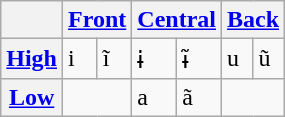<table class="wikitable">
<tr>
<th></th>
<th colspan="2"><a href='#'>Front</a></th>
<th colspan="2"><a href='#'>Central</a></th>
<th colspan="2"><a href='#'>Back</a></th>
</tr>
<tr>
<th><a href='#'>High</a></th>
<td>i</td>
<td>ĩ</td>
<td>ɨ</td>
<td>ɨ̃</td>
<td>u</td>
<td>ũ</td>
</tr>
<tr>
<th><a href='#'>Low</a></th>
<td colspan="2"></td>
<td>a</td>
<td>ã</td>
<td colspan="2"></td>
</tr>
</table>
